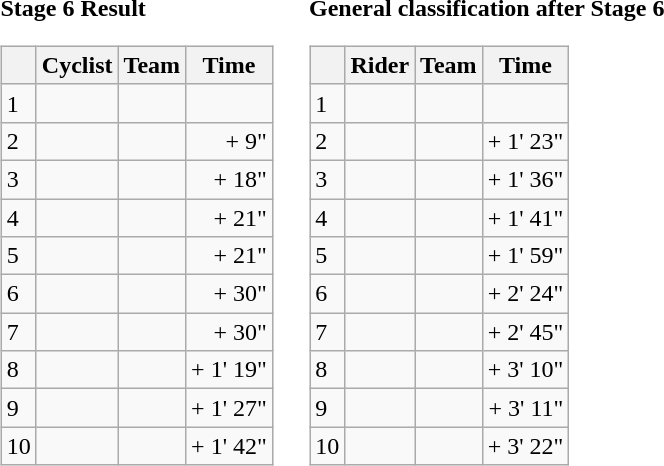<table>
<tr>
<td><strong>Stage 6 Result</strong><br><table class="wikitable">
<tr>
<th></th>
<th>Cyclist</th>
<th>Team</th>
<th>Time</th>
</tr>
<tr>
<td>1</td>
<td></td>
<td></td>
<td align="right"></td>
</tr>
<tr>
<td>2</td>
<td></td>
<td></td>
<td align="right">+ 9"</td>
</tr>
<tr>
<td>3</td>
<td> </td>
<td></td>
<td align="right">+ 18"</td>
</tr>
<tr>
<td>4</td>
<td></td>
<td></td>
<td align="right">+ 21"</td>
</tr>
<tr>
<td>5</td>
<td></td>
<td></td>
<td align="right">+ 21"</td>
</tr>
<tr>
<td>6</td>
<td></td>
<td></td>
<td align="right">+ 30"</td>
</tr>
<tr>
<td>7</td>
<td></td>
<td></td>
<td align="right">+ 30"</td>
</tr>
<tr>
<td>8</td>
<td> </td>
<td></td>
<td align="right">+ 1' 19"</td>
</tr>
<tr>
<td>9</td>
<td></td>
<td></td>
<td align="right">+ 1' 27"</td>
</tr>
<tr>
<td>10</td>
<td></td>
<td></td>
<td align="right">+ 1' 42"</td>
</tr>
</table>
</td>
<td></td>
<td><strong>General classification after Stage 6</strong><br><table class="wikitable">
<tr>
<th></th>
<th>Rider</th>
<th>Team</th>
<th>Time</th>
</tr>
<tr>
<td>1</td>
<td> </td>
<td></td>
<td align="right"></td>
</tr>
<tr>
<td>2</td>
<td></td>
<td></td>
<td align="right">+ 1' 23"</td>
</tr>
<tr>
<td>3</td>
<td></td>
<td></td>
<td align="right">+ 1' 36"</td>
</tr>
<tr>
<td>4</td>
<td></td>
<td></td>
<td align="right">+ 1' 41"</td>
</tr>
<tr>
<td>5</td>
<td></td>
<td></td>
<td align="right">+ 1' 59"</td>
</tr>
<tr>
<td>6</td>
<td> </td>
<td></td>
<td align="right">+ 2' 24"</td>
</tr>
<tr>
<td>7</td>
<td></td>
<td></td>
<td align="right">+ 2' 45"</td>
</tr>
<tr>
<td>8</td>
<td></td>
<td></td>
<td align="right">+ 3' 10"</td>
</tr>
<tr>
<td>9</td>
<td></td>
<td></td>
<td align="right">+ 3' 11"</td>
</tr>
<tr>
<td>10</td>
<td></td>
<td></td>
<td align="right">+ 3' 22"</td>
</tr>
</table>
</td>
</tr>
</table>
